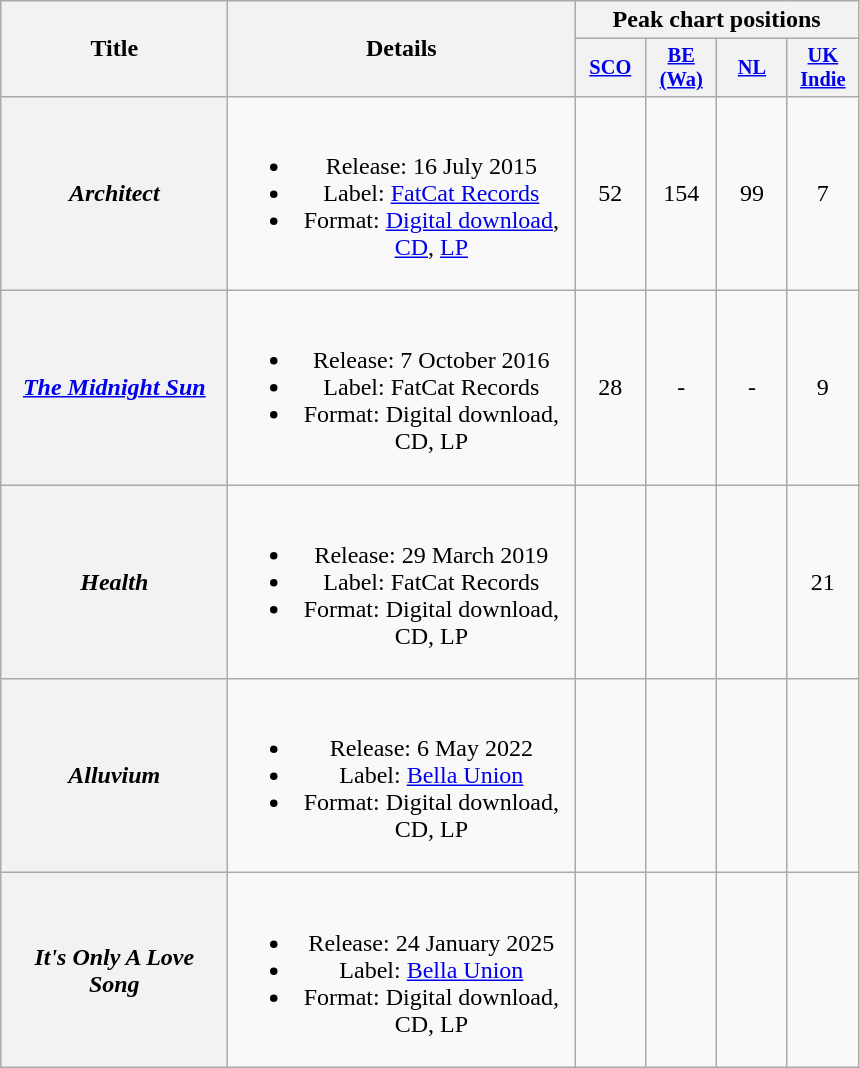<table class="wikitable plainrowheaders" style="text-align:center;">
<tr>
<th scope="col" rowspan="2" style="width:9em;">Title</th>
<th scope="col" rowspan="2" style="width:14em;">Details</th>
<th scope="col" colspan="4">Peak chart positions</th>
</tr>
<tr>
<th scope="col" style="width:3em;font-size:85%;"><a href='#'>SCO</a></th>
<th scope="col" style="width:3em;font-size:85%;"><a href='#'>BE (Wa)</a></th>
<th scope="col" style="width:3em;font-size:85%;"><a href='#'>NL</a></th>
<th scope="col" style="width:3em;font-size:85%;"><a href='#'>UK Indie</a></th>
</tr>
<tr>
<th scope="row"><em>Architect</em></th>
<td><br><ul><li>Release: 16 July 2015</li><li>Label: <a href='#'>FatCat Records</a></li><li>Format: <a href='#'>Digital download</a>, <a href='#'>CD</a>, <a href='#'>LP</a></li></ul></td>
<td>52</td>
<td>154</td>
<td>99</td>
<td>7</td>
</tr>
<tr>
<th scope="row"><em><a href='#'>The Midnight Sun</a></em></th>
<td><br><ul><li>Release: 7 October 2016</li><li>Label: FatCat Records</li><li>Format: Digital download, CD, LP</li></ul></td>
<td>28</td>
<td>-</td>
<td>-</td>
<td>9</td>
</tr>
<tr>
<th scope="row"><em>Health</em></th>
<td><br><ul><li>Release: 29 March 2019</li><li>Label: FatCat Records</li><li>Format: Digital download, CD, LP</li></ul></td>
<td></td>
<td></td>
<td></td>
<td>21</td>
</tr>
<tr>
<th scope="row"><em>Alluvium</em></th>
<td><br><ul><li>Release: 6 May 2022</li><li>Label: <a href='#'>Bella Union</a></li><li>Format: Digital download, CD, LP</li></ul></td>
<td></td>
<td></td>
<td></td>
<td></td>
</tr>
<tr>
<th scope="row"><em> It's Only A Love Song </em></th>
<td><br><ul><li>Release: 24 January 2025</li><li>Label: <a href='#'>Bella Union</a></li><li>Format: Digital download, CD, LP</li></ul></td>
<td></td>
<td></td>
<td></td>
<td></td>
</tr>
</table>
